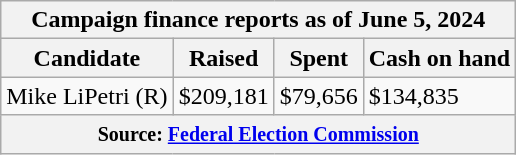<table class="wikitable sortable">
<tr>
<th colspan=4>Campaign finance reports as of June 5, 2024</th>
</tr>
<tr style="text-align:center;">
<th>Candidate</th>
<th>Raised</th>
<th>Spent</th>
<th>Cash on hand</th>
</tr>
<tr>
<td>Mike LiPetri (R)</td>
<td>$209,181</td>
<td>$79,656</td>
<td>$134,835</td>
</tr>
<tr>
<th colspan="4"><small>Source: <a href='#'>Federal Election Commission</a></small></th>
</tr>
</table>
